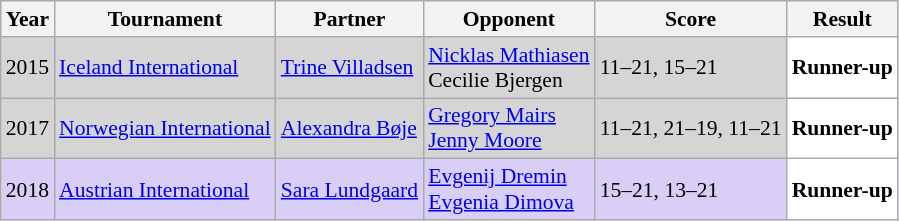<table class="sortable wikitable" style="font-size: 90%;">
<tr>
<th>Year</th>
<th>Tournament</th>
<th>Partner</th>
<th>Opponent</th>
<th>Score</th>
<th>Result</th>
</tr>
<tr style="background:#D5D5D5">
<td align="center">2015</td>
<td align="left"><a href='#'>Iceland International</a></td>
<td align="left"> <a href='#'>Trine Villadsen</a></td>
<td align="left"> <a href='#'>Nicklas Mathiasen</a><br> Cecilie Bjergen</td>
<td align="left">11–21, 15–21</td>
<td style="text-align:left; background:white"> <strong>Runner-up</strong></td>
</tr>
<tr style="background:#D5D5D5">
<td align="center">2017</td>
<td align="left"><a href='#'>Norwegian International</a></td>
<td align="left"> <a href='#'>Alexandra Bøje</a></td>
<td align="left"> <a href='#'>Gregory Mairs</a><br> <a href='#'>Jenny Moore</a></td>
<td align="left">11–21, 21–19, 11–21</td>
<td style="text-align:left; background:white"> <strong>Runner-up</strong></td>
</tr>
<tr style="background:#D8CEF6">
<td align="center">2018</td>
<td align="left"><a href='#'>Austrian International</a></td>
<td align="left"> <a href='#'>Sara Lundgaard</a></td>
<td align="left"> <a href='#'>Evgenij Dremin</a><br> <a href='#'>Evgenia Dimova</a></td>
<td align="left">15–21, 13–21</td>
<td style="text-align:left; background:white"> <strong>Runner-up</strong></td>
</tr>
</table>
